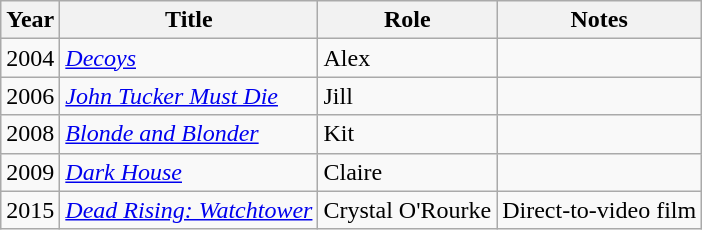<table class="wikitable sortable">
<tr>
<th>Year</th>
<th>Title</th>
<th>Role</th>
<th class="unsortable">Notes</th>
</tr>
<tr>
<td>2004</td>
<td><em><a href='#'>Decoys</a></em></td>
<td>Alex</td>
<td></td>
</tr>
<tr>
<td>2006</td>
<td><em><a href='#'>John Tucker Must Die</a></em></td>
<td>Jill</td>
<td></td>
</tr>
<tr>
<td>2008</td>
<td><em><a href='#'>Blonde and Blonder</a></em></td>
<td>Kit</td>
<td></td>
</tr>
<tr>
<td>2009</td>
<td><em><a href='#'>Dark House</a></em></td>
<td>Claire</td>
<td></td>
</tr>
<tr>
<td>2015</td>
<td><em><a href='#'>Dead Rising: Watchtower</a></em></td>
<td>Crystal O'Rourke</td>
<td>Direct-to-video film</td>
</tr>
</table>
